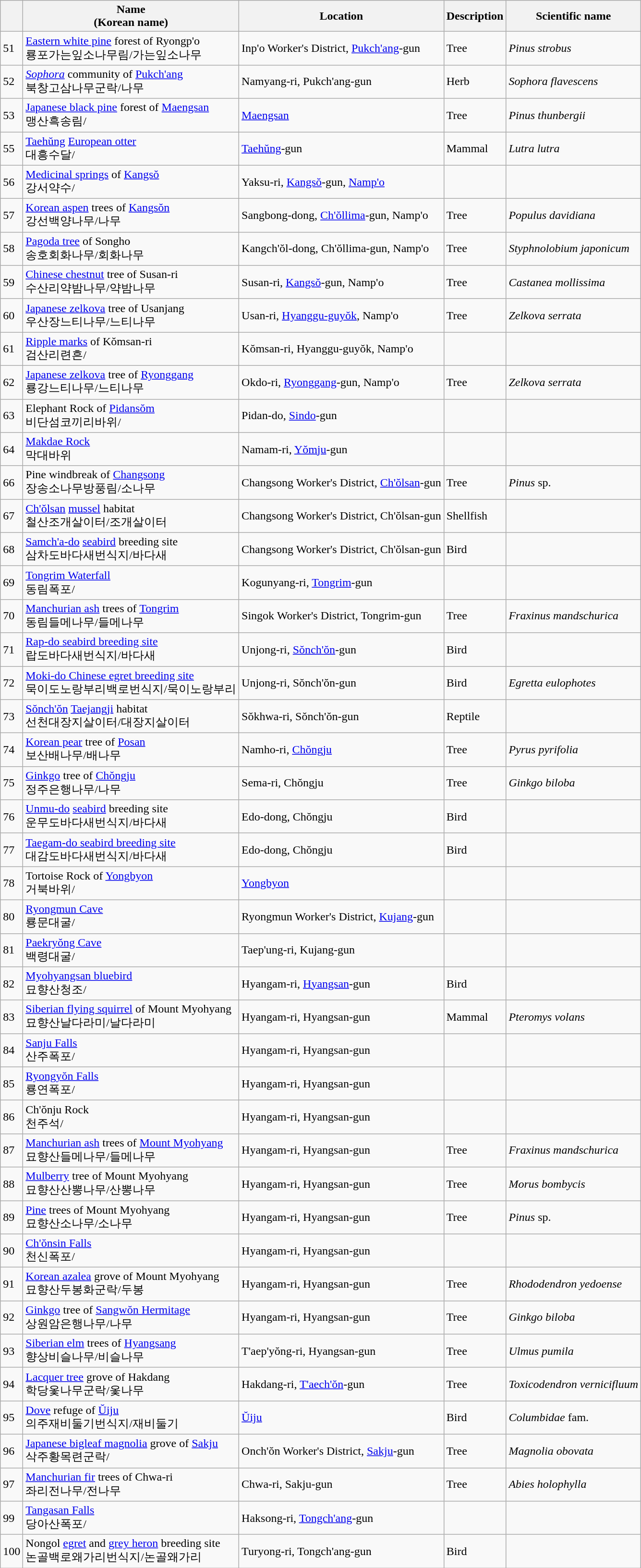<table class="wikitable">
<tr>
<th></th>
<th>Name<br>(Korean name)</th>
<th>Location</th>
<th>Description</th>
<th>Scientific name</th>
</tr>
<tr>
<td>51</td>
<td><a href='#'>Eastern white pine</a> forest of Ryongp'o<br>룡포가는잎소나무림/가는잎소나무</td>
<td>Inp'o Worker's District, <a href='#'>Pukch'ang</a>-gun</td>
<td>Tree</td>
<td><em>Pinus strobus</em></td>
</tr>
<tr>
<td>52</td>
<td><em><a href='#'>Sophora</a></em> community of <a href='#'>Pukch'ang</a><br>북창고삼나무군락/나무</td>
<td>Namyang-ri, Pukch'ang-gun</td>
<td>Herb</td>
<td><em>Sophora flavescens</em></td>
</tr>
<tr>
<td>53</td>
<td><a href='#'>Japanese black pine</a> forest of <a href='#'>Maengsan</a><br>맹산흑송림/</td>
<td><a href='#'>Maengsan</a></td>
<td>Tree</td>
<td><em>Pinus thunbergii</em></td>
</tr>
<tr>
<td>55</td>
<td><a href='#'>Taehŭng</a> <a href='#'>European otter</a><br>대흥수달/</td>
<td><a href='#'>Taehŭng</a>-gun</td>
<td>Mammal</td>
<td><em>Lutra lutra</em></td>
</tr>
<tr>
<td>56</td>
<td><a href='#'>Medicinal springs</a> of <a href='#'>Kangsŏ</a><br>강서약수/</td>
<td>Yaksu-ri, <a href='#'>Kangsŏ</a>-gun, <a href='#'>Namp'o</a></td>
<td></td>
<td></td>
</tr>
<tr>
<td>57</td>
<td><a href='#'>Korean aspen</a> trees of <a href='#'>Kangsŏn</a><br>강선백양나무/나무</td>
<td>Sangbong-dong, <a href='#'>Ch'ŏllima</a>-gun, Namp'o</td>
<td>Tree</td>
<td><em>Populus davidiana</em></td>
</tr>
<tr>
<td>58</td>
<td><a href='#'>Pagoda tree</a> of Songho<br>송호회화나무/회화나무</td>
<td>Kangch'ŏl-dong, Ch'ŏllima-gun, Namp'o</td>
<td>Tree</td>
<td><em>Styphnolobium japonicum</em></td>
</tr>
<tr>
<td>59</td>
<td><a href='#'>Chinese chestnut</a> tree of Susan-ri<br>수산리약밤나무/약밤나무</td>
<td>Susan-ri, <a href='#'>Kangsŏ</a>-gun, Namp'o</td>
<td>Tree</td>
<td><em>Castanea mollissima</em></td>
</tr>
<tr>
<td>60</td>
<td><a href='#'>Japanese zelkova</a> tree of Usanjang<br>우산장느티나무/느티나무</td>
<td>Usan-ri, <a href='#'>Hyanggu-guyŏk</a>, Namp'o</td>
<td>Tree</td>
<td><em>Zelkova serrata</em></td>
</tr>
<tr>
<td>61</td>
<td><a href='#'>Ripple marks</a> of Kŏmsan-ri<br>검산리련흔/</td>
<td>Kŏmsan-ri, Hyanggu-guyŏk, Namp'o</td>
<td></td>
<td></td>
</tr>
<tr>
<td>62</td>
<td><a href='#'>Japanese zelkova</a> tree of <a href='#'>Ryonggang</a><br>룡강느티나무/느티나무</td>
<td>Okdo-ri, <a href='#'>Ryonggang</a>-gun, Namp'o</td>
<td>Tree</td>
<td><em>Zelkova serrata</em></td>
</tr>
<tr>
<td>63</td>
<td>Elephant Rock of <a href='#'>Pidansŏm</a><br>비단섬코끼리바위/</td>
<td>Pidan-do, <a href='#'>Sindo</a>-gun</td>
<td></td>
<td></td>
</tr>
<tr>
<td>64</td>
<td><a href='#'>Makdae Rock</a><br>막대바위</td>
<td>Namam-ri, <a href='#'>Yŏmju</a>-gun</td>
<td></td>
<td></td>
</tr>
<tr>
<td>66</td>
<td>Pine windbreak of <a href='#'>Changsong</a><br>장송소나무방풍림/소나무</td>
<td>Changsong Worker's District, <a href='#'>Ch'ŏlsan</a>-gun</td>
<td>Tree</td>
<td><em>Pinus</em> sp.</td>
</tr>
<tr>
<td>67</td>
<td><a href='#'>Ch'ŏlsan</a> <a href='#'>mussel</a> habitat<br>철산조개살이터/조개살이터</td>
<td>Changsong Worker's District, Ch'ŏlsan-gun</td>
<td>Shellfish</td>
<td></td>
</tr>
<tr>
<td>68</td>
<td><a href='#'>Samch'a-do</a> <a href='#'>seabird</a> breeding site<br>삼차도바다새번식지/바다새</td>
<td>Changsong Worker's District, Ch'ŏlsan-gun</td>
<td>Bird</td>
<td></td>
</tr>
<tr>
<td>69</td>
<td><a href='#'>Tongrim Waterfall</a><br>동림폭포/</td>
<td>Kogunyang-ri, <a href='#'>Tongrim</a>-gun</td>
<td></td>
<td></td>
</tr>
<tr>
<td>70</td>
<td><a href='#'>Manchurian ash</a> trees of <a href='#'>Tongrim</a><br>동림들메나무/들메나무</td>
<td>Singok Worker's District, Tongrim-gun</td>
<td>Tree</td>
<td><em>Fraxinus mandschurica</em></td>
</tr>
<tr>
<td>71</td>
<td><a href='#'>Rap-do seabird breeding site</a><br>랍도바다새번식지/바다새</td>
<td>Unjong-ri, <a href='#'>Sŏnch'ŏn</a>-gun</td>
<td>Bird</td>
<td></td>
</tr>
<tr>
<td>72</td>
<td><a href='#'>Moki-do Chinese egret breeding site</a><br>묵이도노랑부리백로번식지/묵이노랑부리</td>
<td>Unjong-ri, Sŏnch'ŏn-gun</td>
<td>Bird</td>
<td><em>Egretta eulophotes</em></td>
</tr>
<tr>
<td>73</td>
<td><a href='#'>Sŏnch'ŏn</a> <a href='#'>Taejangji</a> habitat<br>선천대장지살이터/대장지살이터</td>
<td>Sŏkhwa-ri, Sŏnch'ŏn-gun</td>
<td>Reptile</td>
<td></td>
</tr>
<tr>
<td>74</td>
<td><a href='#'>Korean pear</a> tree of <a href='#'>Posan</a><br>보산배나무/배나무</td>
<td>Namho-ri, <a href='#'>Chŏngju</a></td>
<td>Tree</td>
<td><em>Pyrus pyrifolia</em></td>
</tr>
<tr>
<td>75</td>
<td><a href='#'>Ginkgo</a> tree of <a href='#'>Chŏngju</a><br>정주은행나무/나무</td>
<td>Sema-ri, Chŏngju</td>
<td>Tree</td>
<td><em>Ginkgo biloba</em></td>
</tr>
<tr>
<td>76</td>
<td><a href='#'>Unmu-do</a> <a href='#'>seabird</a> breeding site<br>운무도바다새번식지/바다새</td>
<td>Edo-dong, Chŏngju</td>
<td>Bird</td>
<td></td>
</tr>
<tr>
<td>77</td>
<td><a href='#'>Taegam-do seabird breeding site</a><br>대감도바다새번식지/바다새</td>
<td>Edo-dong, Chŏngju</td>
<td>Bird</td>
<td></td>
</tr>
<tr>
<td>78</td>
<td>Tortoise Rock of <a href='#'>Yongbyon</a><br>거북바위/</td>
<td><a href='#'>Yongbyon</a></td>
<td></td>
<td></td>
</tr>
<tr>
<td>80</td>
<td><a href='#'>Ryongmun Cave</a><br>룡문대굴/</td>
<td>Ryongmun Worker's District, <a href='#'>Kujang</a>-gun</td>
<td></td>
<td></td>
</tr>
<tr>
<td>81</td>
<td><a href='#'>Paekryŏng Cave</a><br>백령대굴/</td>
<td>Taep'ung-ri, Kujang-gun</td>
<td></td>
<td></td>
</tr>
<tr>
<td>82</td>
<td><a href='#'>Myohyangsan bluebird</a><br>묘향산청조/</td>
<td>Hyangam-ri, <a href='#'>Hyangsan</a>-gun</td>
<td>Bird</td>
<td></td>
</tr>
<tr>
<td>83</td>
<td><a href='#'>Siberian flying squirrel</a> of Mount Myohyang<br>묘향산날다라미/날다라미</td>
<td>Hyangam-ri, Hyangsan-gun</td>
<td>Mammal</td>
<td><em>Pteromys volans</em></td>
</tr>
<tr>
<td>84</td>
<td><a href='#'>Sanju Falls</a><br>산주폭포/</td>
<td>Hyangam-ri, Hyangsan-gun</td>
<td></td>
<td></td>
</tr>
<tr>
<td>85</td>
<td><a href='#'>Ryongyŏn Falls</a><br>룡연폭포/</td>
<td>Hyangam-ri, Hyangsan-gun</td>
<td></td>
<td></td>
</tr>
<tr>
<td>86</td>
<td>Ch'ŏnju Rock<br>천주석/</td>
<td>Hyangam-ri, Hyangsan-gun</td>
<td></td>
<td></td>
</tr>
<tr>
<td>87</td>
<td><a href='#'>Manchurian ash</a> trees of <a href='#'>Mount Myohyang</a><br>묘향산들메나무/들메나무</td>
<td>Hyangam-ri, Hyangsan-gun</td>
<td>Tree</td>
<td><em>Fraxinus mandschurica</em></td>
</tr>
<tr>
<td>88</td>
<td><a href='#'>Mulberry</a> tree of Mount Myohyang<br>묘향산산뽕나무/산뽕나무</td>
<td>Hyangam-ri, Hyangsan-gun</td>
<td>Tree</td>
<td><em>Morus bombycis</em></td>
</tr>
<tr>
<td>89</td>
<td><a href='#'>Pine</a> trees of Mount Myohyang<br>묘향산소나무/소나무</td>
<td>Hyangam-ri, Hyangsan-gun</td>
<td>Tree</td>
<td><em>Pinus</em> sp.</td>
</tr>
<tr>
<td>90</td>
<td><a href='#'>Ch'ŏnsin Falls</a><br>천신폭포/</td>
<td>Hyangam-ri, Hyangsan-gun</td>
<td></td>
<td></td>
</tr>
<tr>
<td>91</td>
<td><a href='#'>Korean azalea</a> grove of Mount Myohyang<br>묘향산두봉화군락/두봉</td>
<td>Hyangam-ri, Hyangsan-gun</td>
<td>Tree</td>
<td><em>Rhododendron yedoense</em></td>
</tr>
<tr>
<td>92</td>
<td><a href='#'>Ginkgo</a> tree of <a href='#'>Sangwŏn Hermitage</a><br>상원암은행나무/나무</td>
<td>Hyangam-ri, Hyangsan-gun</td>
<td>Tree</td>
<td><em>Ginkgo biloba</em></td>
</tr>
<tr>
<td>93</td>
<td><a href='#'>Siberian elm</a> trees of <a href='#'>Hyangsang</a><br>향상비슬나무/비슬나무</td>
<td>T'aep'yŏng-ri, Hyangsan-gun</td>
<td>Tree</td>
<td><em>Ulmus pumila</em></td>
</tr>
<tr>
<td>94</td>
<td><a href='#'>Lacquer tree</a> grove of Hakdang<br>학당옻나무군락/옻나무</td>
<td>Hakdang-ri, <a href='#'>T'aech'ŏn</a>-gun</td>
<td>Tree</td>
<td><em>Toxicodendron vernicifluum</em></td>
</tr>
<tr>
<td>95</td>
<td><a href='#'>Dove</a> refuge of <a href='#'>Ŭiju</a><br>의주재비둘기번식지/재비둘기</td>
<td><a href='#'>Ŭiju</a></td>
<td>Bird</td>
<td><em>Columbidae</em> fam.</td>
</tr>
<tr>
<td>96</td>
<td><a href='#'>Japanese bigleaf magnolia</a> grove of <a href='#'>Sakju</a><br>삭주황목련군락/</td>
<td>Onch'ŏn Worker's District, <a href='#'>Sakju</a>-gun</td>
<td>Tree</td>
<td><em>Magnolia obovata</em></td>
</tr>
<tr>
<td>97</td>
<td><a href='#'>Manchurian fir</a> trees of Chwa-ri<br>좌리전나무/전나무</td>
<td>Chwa-ri, Sakju-gun</td>
<td>Tree</td>
<td><em>Abies holophylla</em></td>
</tr>
<tr>
<td>99</td>
<td><a href='#'>Tangasan Falls</a><br>당아산폭포/</td>
<td>Haksong-ri, <a href='#'>Tongch'ang</a>-gun</td>
<td></td>
<td></td>
</tr>
<tr>
<td>100</td>
<td>Nongol <a href='#'>egret</a> and <a href='#'>grey heron</a> breeding site<br>논골백로왜가리번식지/논골왜가리</td>
<td>Turyong-ri, Tongch'ang-gun</td>
<td>Bird</td>
<td></td>
</tr>
</table>
